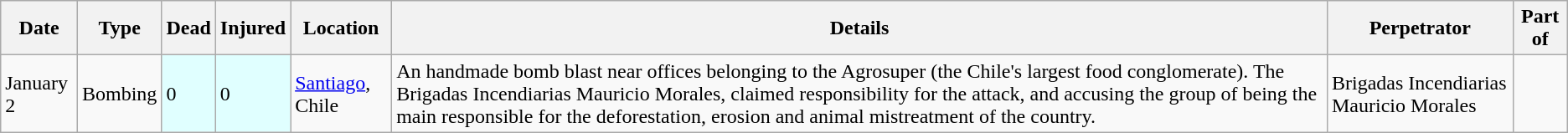<table class="wikitable" border="1">
<tr>
<th>Date</th>
<th>Type</th>
<th data-sort-type="number">Dead</th>
<th data-sort-type="number">Injured</th>
<th>Location</th>
<th class="unsortable">Details</th>
<th>Perpetrator</th>
<th>Part of<br></th>
</tr>
<tr>
<td>January 2</td>
<td>Bombing</td>
<td style="background:#E0FFFF;text-align:left">0</td>
<td style="background:#E0FFFF;text-align:left">0</td>
<td><a href='#'>Santiago</a>, Chile</td>
<td>An handmade bomb blast near offices belonging to the Agrosuper (the Chile's largest food conglomerate). The Brigadas Incendiarias Mauricio Morales, claimed responsibility for the attack, and accusing the group of being the main responsible for the deforestation, erosion and animal mistreatment of the country.</td>
<td>Brigadas Incendiarias Mauricio Morales</td>
</tr>
</table>
